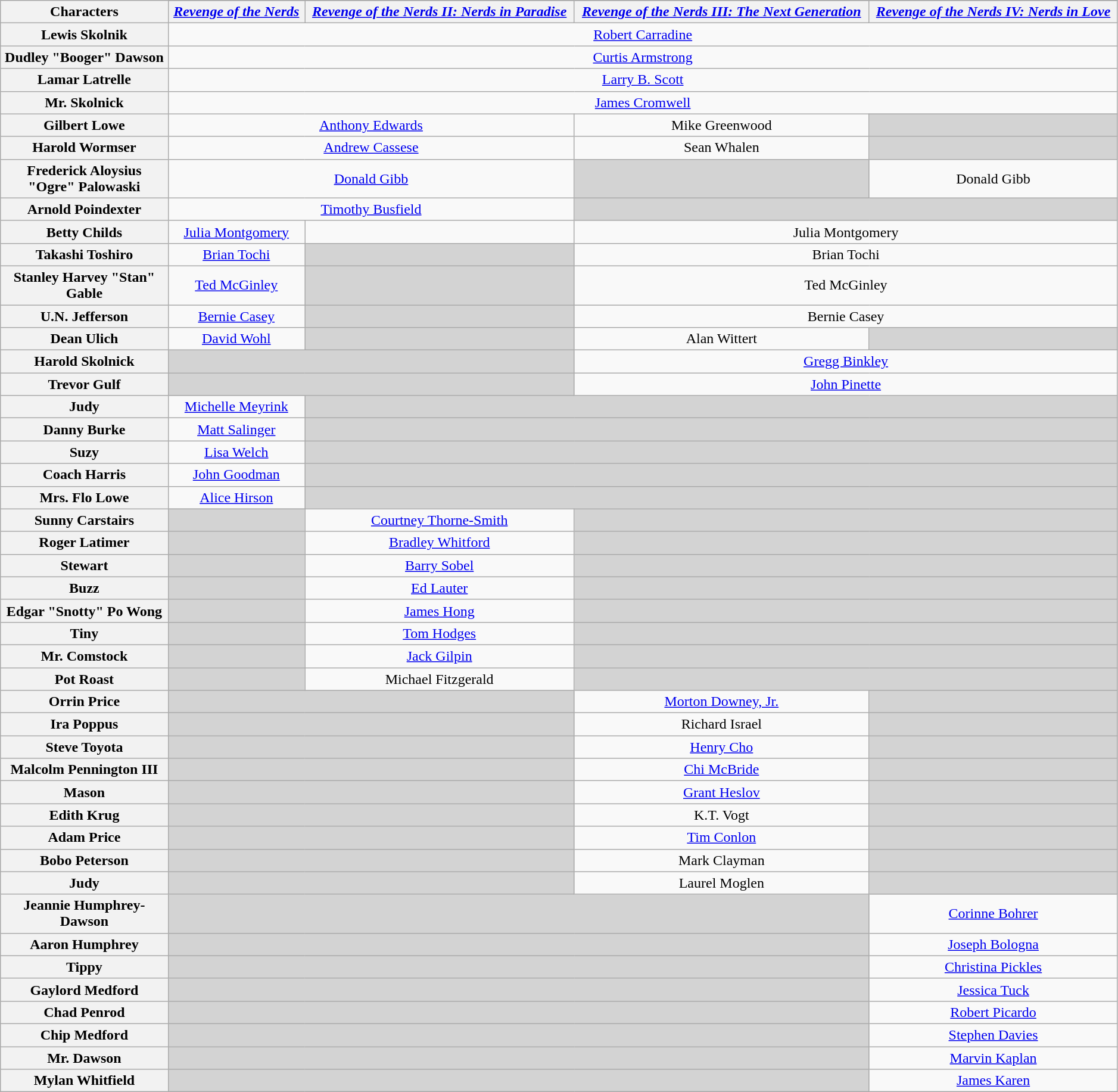<table class="wikitable" style="text-align:center; width:99%;">
<tr>
<th rowspan="2" style="width:15%;">Characters</th>
</tr>
<tr>
<th width:15%;"><em><a href='#'>Revenge of the Nerds</a></em></th>
<th width:15%;"><em><a href='#'>Revenge of the Nerds II: Nerds in Paradise</a></em></th>
<th width:15%;"><em><a href='#'>Revenge of the Nerds III: The Next Generation</a></em></th>
<th width:15%;"><em><a href='#'>Revenge of the Nerds IV: Nerds in Love</a></em></th>
</tr>
<tr>
<th>Lewis Skolnik</th>
<td colspan="4"><a href='#'>Robert Carradine</a></td>
</tr>
<tr>
<th>Dudley "Booger" Dawson</th>
<td colspan="4"><a href='#'>Curtis Armstrong</a></td>
</tr>
<tr>
<th>Lamar Latrelle</th>
<td colspan="4"><a href='#'>Larry B. Scott</a></td>
</tr>
<tr>
<th>Mr. Skolnick</th>
<td colspan="4"><a href='#'>James Cromwell</a></td>
</tr>
<tr>
<th>Gilbert Lowe</th>
<td colspan="2"><a href='#'>Anthony Edwards</a></td>
<td>Mike Greenwood</td>
<td style=background-color:#D3D3D3></td>
</tr>
<tr>
<th>Harold Wormser</th>
<td colspan="2"><a href='#'>Andrew Cassese</a></td>
<td>Sean Whalen</td>
<td style=background-color:#D3D3D3></td>
</tr>
<tr>
<th>Frederick Aloysius "Ogre" Palowaski</th>
<td colspan="2"><a href='#'>Donald Gibb</a></td>
<td style=background-color:#D3D3D3></td>
<td>Donald Gibb</td>
</tr>
<tr>
<th>Arnold Poindexter</th>
<td colspan="2"><a href='#'>Timothy Busfield</a></td>
<td colspan="2" style=background-color:#D3D3D3></td>
</tr>
<tr>
<th>Betty Childs</th>
<td><a href='#'>Julia Montgomery</a></td>
<td></td>
<td colspan="2">Julia Montgomery</td>
</tr>
<tr>
<th>Takashi Toshiro</th>
<td><a href='#'>Brian Tochi</a></td>
<td style=background-color:#D3D3D3></td>
<td colspan="2">Brian Tochi</td>
</tr>
<tr>
<th>Stanley Harvey "Stan" Gable</th>
<td><a href='#'>Ted McGinley</a></td>
<td style=background-color:#D3D3D3></td>
<td colspan="2">Ted McGinley</td>
</tr>
<tr>
<th>U.N. Jefferson</th>
<td><a href='#'>Bernie Casey</a></td>
<td style=background-color:#D3D3D3></td>
<td colspan="2">Bernie Casey</td>
</tr>
<tr>
<th>Dean Ulich</th>
<td><a href='#'>David Wohl</a></td>
<td style=background-color:#D3D3D3></td>
<td>Alan Wittert</td>
<td style=background-color:#D3D3D3></td>
</tr>
<tr>
<th>Harold Skolnick</th>
<td colspan="2" style=background-color:#D3D3D3></td>
<td colspan="2"><a href='#'>Gregg Binkley</a></td>
</tr>
<tr>
<th>Trevor Gulf</th>
<td colspan="2" style=background-color:#D3D3D3></td>
<td colspan="2"><a href='#'>John Pinette</a></td>
</tr>
<tr>
<th>Judy</th>
<td><a href='#'>Michelle Meyrink</a></td>
<td colspan="3" style=background-color:#D3D3D3></td>
</tr>
<tr>
<th>Danny Burke</th>
<td><a href='#'>Matt Salinger</a></td>
<td colspan="3" style=background-color:#D3D3D3></td>
</tr>
<tr>
<th>Suzy</th>
<td><a href='#'>Lisa Welch</a></td>
<td colspan="3" style=background-color:#D3D3D3></td>
</tr>
<tr>
<th>Coach Harris</th>
<td><a href='#'>John Goodman</a></td>
<td colspan="3" style=background-color:#D3D3D3></td>
</tr>
<tr>
<th>Mrs. Flo Lowe</th>
<td><a href='#'>Alice Hirson</a></td>
<td colspan="3" style=background-color:#D3D3D3></td>
</tr>
<tr>
<th>Sunny Carstairs</th>
<td style=background-color:#D3D3D3></td>
<td><a href='#'>Courtney Thorne-Smith</a></td>
<td colspan="2" style=background-color:#D3D3D3></td>
</tr>
<tr>
<th>Roger Latimer</th>
<td style=background-color:#D3D3D3></td>
<td><a href='#'>Bradley Whitford</a></td>
<td colspan="2" style=background-color:#D3D3D3></td>
</tr>
<tr>
<th>Stewart</th>
<td style=background-color:#D3D3D3></td>
<td><a href='#'>Barry Sobel</a></td>
<td colspan="2" style=background-color:#D3D3D3></td>
</tr>
<tr>
<th>Buzz</th>
<td style=background-color:#D3D3D3></td>
<td><a href='#'>Ed Lauter</a></td>
<td colspan="2" style=background-color:#D3D3D3></td>
</tr>
<tr>
<th>Edgar "Snotty" Po Wong</th>
<td style=background-color:#D3D3D3></td>
<td><a href='#'>James Hong</a></td>
<td colspan="2" style=background-color:#D3D3D3></td>
</tr>
<tr>
<th>Tiny</th>
<td style=background-color:#D3D3D3></td>
<td><a href='#'>Tom Hodges</a></td>
<td colspan="2" style=background-color:#D3D3D3></td>
</tr>
<tr>
<th>Mr. Comstock</th>
<td style=background-color:#D3D3D3></td>
<td><a href='#'>Jack Gilpin</a></td>
<td colspan="2" style=background-color:#D3D3D3></td>
</tr>
<tr>
<th>Pot Roast</th>
<td style=background-color:#D3D3D3></td>
<td>Michael Fitzgerald</td>
<td colspan="2" style=background-color:#D3D3D3></td>
</tr>
<tr>
<th>Orrin Price</th>
<td colspan="2" style=background-color:#D3D3D3></td>
<td><a href='#'>Morton Downey, Jr.</a></td>
<td style=background-color:#D3D3D3></td>
</tr>
<tr>
<th>Ira Poppus</th>
<td colspan="2" style=background-color:#D3D3D3></td>
<td>Richard Israel</td>
<td style=background-color:#D3D3D3></td>
</tr>
<tr>
<th>Steve Toyota</th>
<td colspan="2" style=background-color:#D3D3D3></td>
<td><a href='#'>Henry Cho</a></td>
<td style=background-color:#D3D3D3></td>
</tr>
<tr>
<th>Malcolm Pennington III</th>
<td colspan="2" style=background-color:#D3D3D3></td>
<td><a href='#'>Chi McBride</a></td>
<td style=background-color:#D3D3D3></td>
</tr>
<tr>
<th>Mason</th>
<td colspan="2" style=background-color:#D3D3D3></td>
<td><a href='#'>Grant Heslov</a></td>
<td style=background-color:#D3D3D3></td>
</tr>
<tr>
<th>Edith Krug</th>
<td colspan="2" style=background-color:#D3D3D3></td>
<td>K.T. Vogt</td>
<td style=background-color:#D3D3D3></td>
</tr>
<tr>
<th>Adam Price</th>
<td colspan="2" style=background-color:#D3D3D3></td>
<td><a href='#'>Tim Conlon</a></td>
<td style=background-color:#D3D3D3></td>
</tr>
<tr>
<th>Bobo Peterson</th>
<td colspan="2" style=background-color:#D3D3D3></td>
<td>Mark Clayman</td>
<td style=background-color:#D3D3D3></td>
</tr>
<tr>
<th>Judy</th>
<td colspan="2" style=background-color:#D3D3D3></td>
<td>Laurel Moglen</td>
<td style=background-color:#D3D3D3></td>
</tr>
<tr>
<th>Jeannie Humphrey-Dawson</th>
<td colspan="3" style=background-color:#D3D3D3></td>
<td><a href='#'>Corinne Bohrer</a></td>
</tr>
<tr>
<th>Aaron Humphrey</th>
<td colspan="3" style=background-color:#D3D3D3></td>
<td><a href='#'>Joseph Bologna</a></td>
</tr>
<tr>
<th>Tippy</th>
<td colspan="3" style=background-color:#D3D3D3></td>
<td><a href='#'>Christina Pickles</a></td>
</tr>
<tr>
<th>Gaylord Medford</th>
<td colspan="3" style=background-color:#D3D3D3></td>
<td><a href='#'>Jessica Tuck</a></td>
</tr>
<tr>
<th>Chad Penrod</th>
<td colspan="3" style=background-color:#D3D3D3></td>
<td><a href='#'>Robert Picardo</a></td>
</tr>
<tr>
<th>Chip Medford</th>
<td colspan="3" style=background-color:#D3D3D3></td>
<td><a href='#'>Stephen Davies</a></td>
</tr>
<tr>
<th>Mr. Dawson</th>
<td colspan="3" style=background-color:#D3D3D3></td>
<td><a href='#'>Marvin Kaplan</a></td>
</tr>
<tr>
<th>Mylan Whitfield</th>
<td colspan="3" style=background-color:#D3D3D3></td>
<td><a href='#'>James Karen</a></td>
</tr>
</table>
